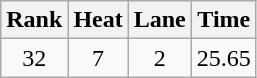<table class="wikitable" style="text-align:center">
<tr>
<th>Rank</th>
<th>Heat</th>
<th>Lane</th>
<th>Time</th>
</tr>
<tr>
<td>32</td>
<td>7</td>
<td>2</td>
<td>25.65</td>
</tr>
</table>
